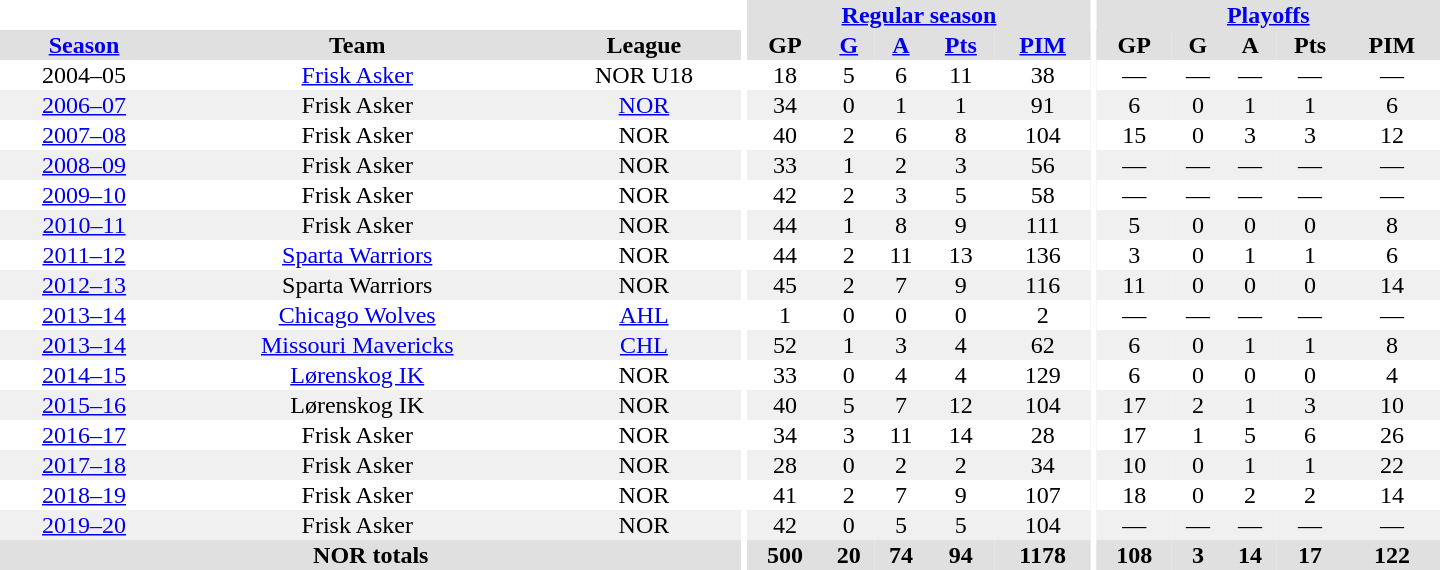<table border="0" cellpadding="1" cellspacing="0" style="text-align:center; width:60em">
<tr bgcolor="#e0e0e0">
<th colspan="3" bgcolor="#ffffff"></th>
<th rowspan="99" bgcolor="#ffffff"></th>
<th colspan="5"><a href='#'>Regular season</a></th>
<th rowspan="99" bgcolor="#ffffff"></th>
<th colspan="5"><a href='#'>Playoffs</a></th>
</tr>
<tr bgcolor="#e0e0e0">
<th><a href='#'>Season</a></th>
<th>Team</th>
<th>League</th>
<th>GP</th>
<th><a href='#'>G</a></th>
<th><a href='#'>A</a></th>
<th><a href='#'>Pts</a></th>
<th><a href='#'>PIM</a></th>
<th>GP</th>
<th>G</th>
<th>A</th>
<th>Pts</th>
<th>PIM</th>
</tr>
<tr>
<td>2004–05</td>
<td><a href='#'>Frisk Asker</a></td>
<td>NOR U18</td>
<td>18</td>
<td>5</td>
<td>6</td>
<td>11</td>
<td>38</td>
<td>—</td>
<td>—</td>
<td>—</td>
<td>—</td>
<td>—</td>
</tr>
<tr bgcolor="#f0f0f0">
<td><a href='#'>2006–07</a></td>
<td>Frisk Asker</td>
<td><a href='#'>NOR</a></td>
<td>34</td>
<td>0</td>
<td>1</td>
<td>1</td>
<td>91</td>
<td>6</td>
<td>0</td>
<td>1</td>
<td>1</td>
<td>6</td>
</tr>
<tr>
<td><a href='#'>2007–08</a></td>
<td>Frisk Asker</td>
<td>NOR</td>
<td>40</td>
<td>2</td>
<td>6</td>
<td>8</td>
<td>104</td>
<td>15</td>
<td>0</td>
<td>3</td>
<td>3</td>
<td>12</td>
</tr>
<tr bgcolor="#f0f0f0">
<td><a href='#'>2008–09</a></td>
<td>Frisk Asker</td>
<td>NOR</td>
<td>33</td>
<td>1</td>
<td>2</td>
<td>3</td>
<td>56</td>
<td>—</td>
<td>—</td>
<td>—</td>
<td>—</td>
<td>—</td>
</tr>
<tr>
<td><a href='#'>2009–10</a></td>
<td>Frisk Asker</td>
<td>NOR</td>
<td>42</td>
<td>2</td>
<td>3</td>
<td>5</td>
<td>58</td>
<td>—</td>
<td>—</td>
<td>—</td>
<td>—</td>
<td>—</td>
</tr>
<tr bgcolor="#f0f0f0">
<td><a href='#'>2010–11</a></td>
<td>Frisk Asker</td>
<td>NOR</td>
<td>44</td>
<td>1</td>
<td>8</td>
<td>9</td>
<td>111</td>
<td>5</td>
<td>0</td>
<td>0</td>
<td>0</td>
<td>8</td>
</tr>
<tr>
<td><a href='#'>2011–12</a></td>
<td><a href='#'>Sparta Warriors</a></td>
<td>NOR</td>
<td>44</td>
<td>2</td>
<td>11</td>
<td>13</td>
<td>136</td>
<td>3</td>
<td>0</td>
<td>1</td>
<td>1</td>
<td>6</td>
</tr>
<tr bgcolor="#f0f0f0">
<td><a href='#'>2012–13</a></td>
<td>Sparta Warriors</td>
<td>NOR</td>
<td>45</td>
<td>2</td>
<td>7</td>
<td>9</td>
<td>116</td>
<td>11</td>
<td>0</td>
<td>0</td>
<td>0</td>
<td>14</td>
</tr>
<tr>
<td><a href='#'>2013–14</a></td>
<td><a href='#'>Chicago Wolves</a></td>
<td><a href='#'>AHL</a></td>
<td>1</td>
<td>0</td>
<td>0</td>
<td>0</td>
<td>2</td>
<td>—</td>
<td>—</td>
<td>—</td>
<td>—</td>
<td>—</td>
</tr>
<tr bgcolor="#f0f0f0">
<td><a href='#'>2013–14</a></td>
<td><a href='#'>Missouri Mavericks</a></td>
<td><a href='#'>CHL</a></td>
<td>52</td>
<td>1</td>
<td>3</td>
<td>4</td>
<td>62</td>
<td>6</td>
<td>0</td>
<td>1</td>
<td>1</td>
<td>8</td>
</tr>
<tr>
<td><a href='#'>2014–15</a></td>
<td><a href='#'>Lørenskog IK</a></td>
<td>NOR</td>
<td>33</td>
<td>0</td>
<td>4</td>
<td>4</td>
<td>129</td>
<td>6</td>
<td>0</td>
<td>0</td>
<td>0</td>
<td>4</td>
</tr>
<tr bgcolor="#f0f0f0">
<td><a href='#'>2015–16</a></td>
<td>Lørenskog IK</td>
<td>NOR</td>
<td>40</td>
<td>5</td>
<td>7</td>
<td>12</td>
<td>104</td>
<td>17</td>
<td>2</td>
<td>1</td>
<td>3</td>
<td>10</td>
</tr>
<tr>
<td><a href='#'>2016–17</a></td>
<td>Frisk Asker</td>
<td>NOR</td>
<td>34</td>
<td>3</td>
<td>11</td>
<td>14</td>
<td>28</td>
<td>17</td>
<td>1</td>
<td>5</td>
<td>6</td>
<td>26</td>
</tr>
<tr bgcolor="#f0f0f0">
<td><a href='#'>2017–18</a></td>
<td>Frisk Asker</td>
<td>NOR</td>
<td>28</td>
<td>0</td>
<td>2</td>
<td>2</td>
<td>34</td>
<td>10</td>
<td>0</td>
<td>1</td>
<td>1</td>
<td>22</td>
</tr>
<tr>
<td><a href='#'>2018–19</a></td>
<td>Frisk Asker</td>
<td>NOR</td>
<td>41</td>
<td>2</td>
<td>7</td>
<td>9</td>
<td>107</td>
<td>18</td>
<td>0</td>
<td>2</td>
<td>2</td>
<td>14</td>
</tr>
<tr bgcolor="#f0f0f0">
<td><a href='#'>2019–20</a></td>
<td>Frisk Asker</td>
<td>NOR</td>
<td>42</td>
<td>0</td>
<td>5</td>
<td>5</td>
<td>104</td>
<td>—</td>
<td>—</td>
<td>—</td>
<td>—</td>
<td>—</td>
</tr>
<tr bgcolor="#e0e0e0">
<th colspan="3">NOR totals</th>
<th>500</th>
<th>20</th>
<th>74</th>
<th>94</th>
<th>1178</th>
<th>108</th>
<th>3</th>
<th>14</th>
<th>17</th>
<th>122</th>
</tr>
</table>
